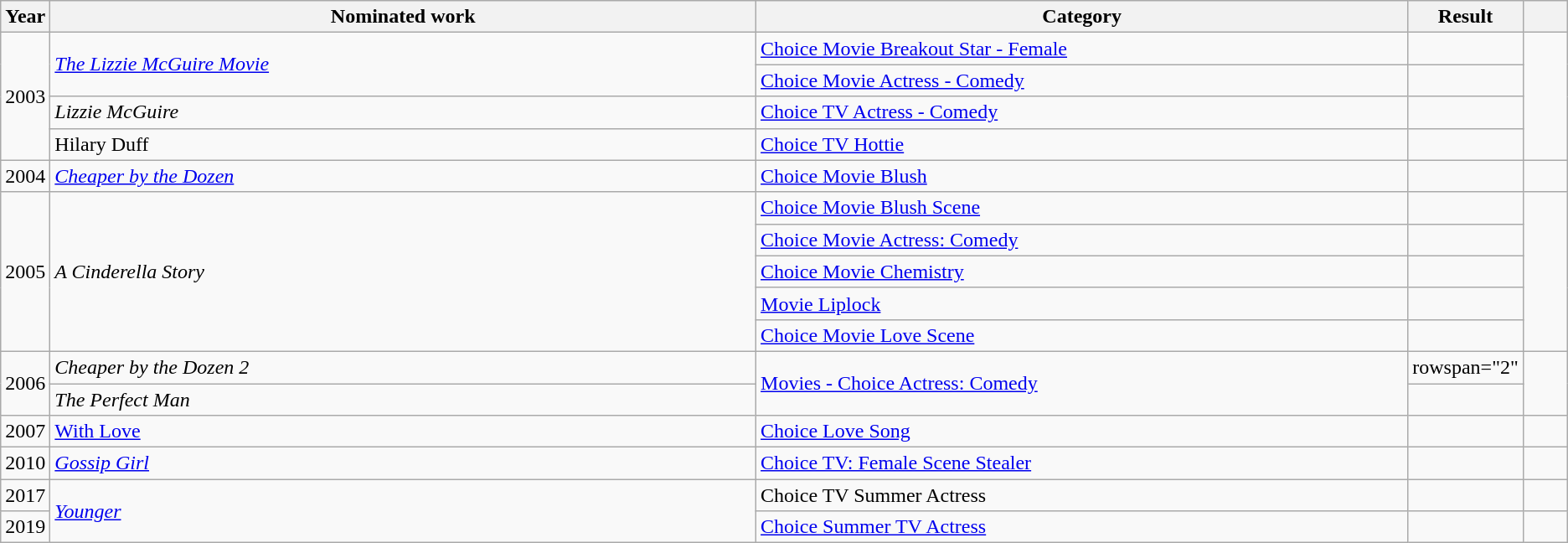<table class="wikitable sortable">
<tr>
<th scope="col" style="width:1em;">Year</th>
<th scope="col" style="width:39em;">Nominated work</th>
<th scope="col" style="width:36em;">Category</th>
<th scope="col" style="width:5em;">Result</th>
<th scope="col" style="width:2em;" class="unsortable"></th>
</tr>
<tr>
<td rowspan="4">2003</td>
<td rowspan="2"><em><a href='#'>The Lizzie McGuire Movie</a></em></td>
<td><a href='#'>Choice Movie Breakout Star - Female</a></td>
<td></td>
<td style="text-align:center;" rowspan="4"></td>
</tr>
<tr>
<td><a href='#'>Choice Movie Actress - Comedy</a></td>
<td></td>
</tr>
<tr>
<td><em>Lizzie McGuire</em></td>
<td><a href='#'>Choice TV Actress - Comedy</a></td>
<td></td>
</tr>
<tr>
<td>Hilary Duff</td>
<td><a href='#'>Choice TV Hottie</a></td>
<td></td>
</tr>
<tr>
<td>2004</td>
<td><em><a href='#'>Cheaper by the Dozen</a></em></td>
<td><a href='#'>Choice Movie Blush</a></td>
<td></td>
<td style="text-align:center;"></td>
</tr>
<tr>
<td rowspan="5">2005</td>
<td rowspan="5"><em>A Cinderella Story</em></td>
<td><a href='#'>Choice Movie Blush Scene</a></td>
<td></td>
<td style="text-align:center;" rowspan="5"></td>
</tr>
<tr>
<td><a href='#'>Choice Movie Actress: Comedy</a></td>
<td></td>
</tr>
<tr>
<td><a href='#'>Choice Movie Chemistry</a> </td>
<td></td>
</tr>
<tr>
<td><a href='#'>Movie Liplock</a> </td>
<td></td>
</tr>
<tr>
<td><a href='#'>Choice Movie Love Scene</a> </td>
<td></td>
</tr>
<tr>
<td rowspan="2">2006</td>
<td><em>Cheaper by the Dozen 2</em></td>
<td rowspan="2"><a href='#'>Movies - Choice Actress: Comedy</a></td>
<td>rowspan="2" </td>
<td style="text-align:center;" rowspan="2"></td>
</tr>
<tr>
<td><em>The Perfect Man</em></td>
</tr>
<tr>
<td>2007</td>
<td><a href='#'>With Love</a></td>
<td><a href='#'>Choice Love Song</a></td>
<td></td>
<td style="text-align:center;"></td>
</tr>
<tr>
<td>2010</td>
<td><em><a href='#'>Gossip Girl</a></em></td>
<td><a href='#'>Choice TV: Female Scene Stealer</a></td>
<td></td>
<td style="text-align:center;"></td>
</tr>
<tr>
<td>2017</td>
<td rowspan=2><em><a href='#'>Younger</a></em></td>
<td>Choice TV Summer Actress</td>
<td></td>
<td style="text-align:center;"></td>
</tr>
<tr>
<td>2019</td>
<td><a href='#'>Choice Summer TV Actress</a></td>
<td></td>
<td style="text-align:center;"></td>
</tr>
</table>
